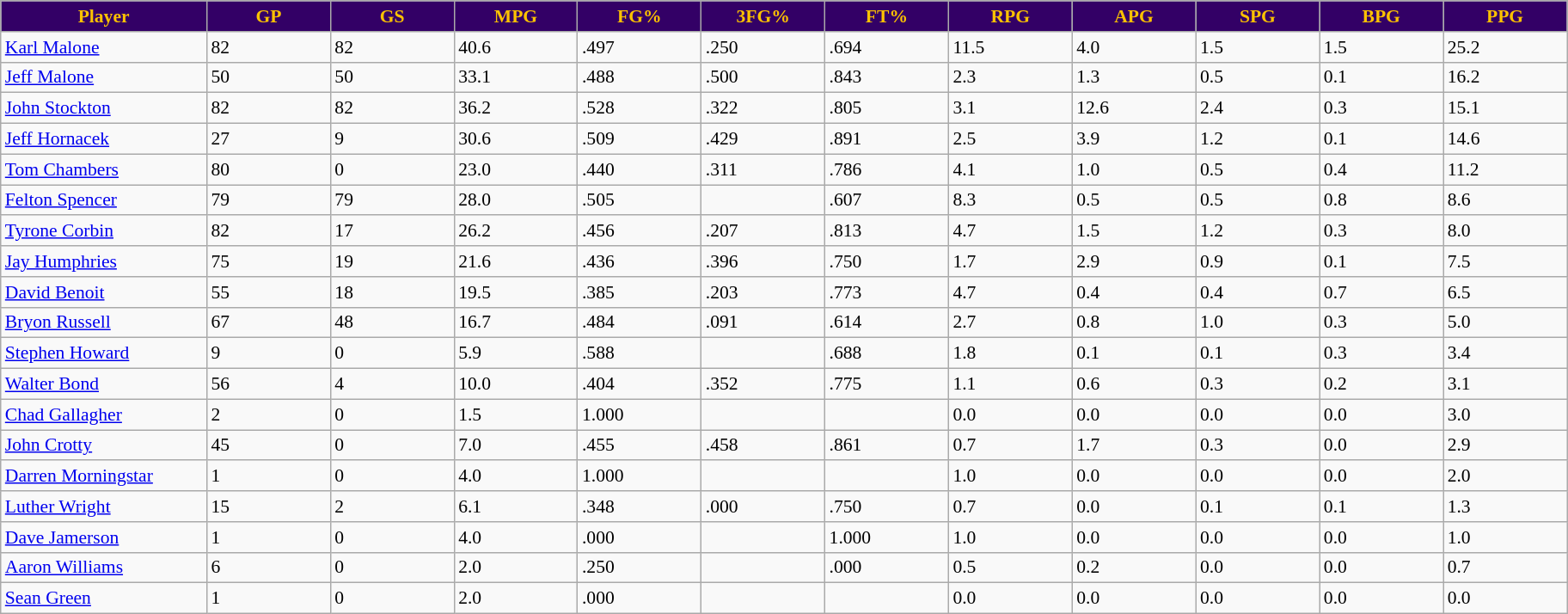<table class="wikitable sortable" style="font-size: 90%">
<tr>
<th style="background:#306; color:#FCC200" width="10%">Player</th>
<th style="background:#306; color:#FCC200" width="6%">GP</th>
<th style="background:#306; color:#FCC200" width="6%">GS</th>
<th style="background:#306; color:#FCC200" width="6%">MPG</th>
<th style="background:#306; color:#FCC200" width="6%">FG%</th>
<th style="background:#306; color:#FCC200" width="6%">3FG%</th>
<th style="background:#306; color:#FCC200" width="6%">FT%</th>
<th style="background:#306; color:#FCC200" width="6%">RPG</th>
<th style="background:#306; color:#FCC200" width="6%">APG</th>
<th style="background:#306; color:#FCC200" width="6%">SPG</th>
<th style="background:#306; color:#FCC200" width="6%">BPG</th>
<th style="background:#306; color:#FCC200" width="6%">PPG</th>
</tr>
<tr>
<td><a href='#'>Karl Malone</a></td>
<td>82</td>
<td>82</td>
<td>40.6</td>
<td>.497</td>
<td>.250</td>
<td>.694</td>
<td>11.5</td>
<td>4.0</td>
<td>1.5</td>
<td>1.5</td>
<td>25.2</td>
</tr>
<tr>
<td><a href='#'>Jeff Malone</a></td>
<td>50</td>
<td>50</td>
<td>33.1</td>
<td>.488</td>
<td>.500</td>
<td>.843</td>
<td>2.3</td>
<td>1.3</td>
<td>0.5</td>
<td>0.1</td>
<td>16.2</td>
</tr>
<tr>
<td><a href='#'>John Stockton</a></td>
<td>82</td>
<td>82</td>
<td>36.2</td>
<td>.528</td>
<td>.322</td>
<td>.805</td>
<td>3.1</td>
<td>12.6</td>
<td>2.4</td>
<td>0.3</td>
<td>15.1</td>
</tr>
<tr>
<td><a href='#'>Jeff Hornacek</a></td>
<td>27</td>
<td>9</td>
<td>30.6</td>
<td>.509</td>
<td>.429</td>
<td>.891</td>
<td>2.5</td>
<td>3.9</td>
<td>1.2</td>
<td>0.1</td>
<td>14.6</td>
</tr>
<tr>
<td><a href='#'>Tom Chambers</a></td>
<td>80</td>
<td>0</td>
<td>23.0</td>
<td>.440</td>
<td>.311</td>
<td>.786</td>
<td>4.1</td>
<td>1.0</td>
<td>0.5</td>
<td>0.4</td>
<td>11.2</td>
</tr>
<tr>
<td><a href='#'>Felton Spencer</a></td>
<td>79</td>
<td>79</td>
<td>28.0</td>
<td>.505</td>
<td></td>
<td>.607</td>
<td>8.3</td>
<td>0.5</td>
<td>0.5</td>
<td>0.8</td>
<td>8.6</td>
</tr>
<tr>
<td><a href='#'>Tyrone Corbin</a></td>
<td>82</td>
<td>17</td>
<td>26.2</td>
<td>.456</td>
<td>.207</td>
<td>.813</td>
<td>4.7</td>
<td>1.5</td>
<td>1.2</td>
<td>0.3</td>
<td>8.0</td>
</tr>
<tr>
<td><a href='#'>Jay Humphries</a></td>
<td>75</td>
<td>19</td>
<td>21.6</td>
<td>.436</td>
<td>.396</td>
<td>.750</td>
<td>1.7</td>
<td>2.9</td>
<td>0.9</td>
<td>0.1</td>
<td>7.5</td>
</tr>
<tr>
<td><a href='#'>David Benoit</a></td>
<td>55</td>
<td>18</td>
<td>19.5</td>
<td>.385</td>
<td>.203</td>
<td>.773</td>
<td>4.7</td>
<td>0.4</td>
<td>0.4</td>
<td>0.7</td>
<td>6.5</td>
</tr>
<tr>
<td><a href='#'>Bryon Russell</a></td>
<td>67</td>
<td>48</td>
<td>16.7</td>
<td>.484</td>
<td>.091</td>
<td>.614</td>
<td>2.7</td>
<td>0.8</td>
<td>1.0</td>
<td>0.3</td>
<td>5.0</td>
</tr>
<tr>
<td><a href='#'>Stephen Howard</a></td>
<td>9</td>
<td>0</td>
<td>5.9</td>
<td>.588</td>
<td></td>
<td>.688</td>
<td>1.8</td>
<td>0.1</td>
<td>0.1</td>
<td>0.3</td>
<td>3.4</td>
</tr>
<tr>
<td><a href='#'>Walter Bond</a></td>
<td>56</td>
<td>4</td>
<td>10.0</td>
<td>.404</td>
<td>.352</td>
<td>.775</td>
<td>1.1</td>
<td>0.6</td>
<td>0.3</td>
<td>0.2</td>
<td>3.1</td>
</tr>
<tr>
<td><a href='#'>Chad Gallagher</a></td>
<td>2</td>
<td>0</td>
<td>1.5</td>
<td>1.000</td>
<td></td>
<td></td>
<td>0.0</td>
<td>0.0</td>
<td>0.0</td>
<td>0.0</td>
<td>3.0</td>
</tr>
<tr>
<td><a href='#'>John Crotty</a></td>
<td>45</td>
<td>0</td>
<td>7.0</td>
<td>.455</td>
<td>.458</td>
<td>.861</td>
<td>0.7</td>
<td>1.7</td>
<td>0.3</td>
<td>0.0</td>
<td>2.9</td>
</tr>
<tr>
<td><a href='#'>Darren Morningstar</a></td>
<td>1</td>
<td>0</td>
<td>4.0</td>
<td>1.000</td>
<td></td>
<td></td>
<td>1.0</td>
<td>0.0</td>
<td>0.0</td>
<td>0.0</td>
<td>2.0</td>
</tr>
<tr>
<td><a href='#'>Luther Wright</a></td>
<td>15</td>
<td>2</td>
<td>6.1</td>
<td>.348</td>
<td>.000</td>
<td>.750</td>
<td>0.7</td>
<td>0.0</td>
<td>0.1</td>
<td>0.1</td>
<td>1.3</td>
</tr>
<tr>
<td><a href='#'>Dave Jamerson</a></td>
<td>1</td>
<td>0</td>
<td>4.0</td>
<td>.000</td>
<td></td>
<td>1.000</td>
<td>1.0</td>
<td>0.0</td>
<td>0.0</td>
<td>0.0</td>
<td>1.0</td>
</tr>
<tr>
<td><a href='#'>Aaron Williams</a></td>
<td>6</td>
<td>0</td>
<td>2.0</td>
<td>.250</td>
<td></td>
<td>.000</td>
<td>0.5</td>
<td>0.2</td>
<td>0.0</td>
<td>0.0</td>
<td>0.7</td>
</tr>
<tr>
<td><a href='#'>Sean Green</a></td>
<td>1</td>
<td>0</td>
<td>2.0</td>
<td>.000</td>
<td></td>
<td></td>
<td>0.0</td>
<td>0.0</td>
<td>0.0</td>
<td>0.0</td>
<td>0.0</td>
</tr>
</table>
